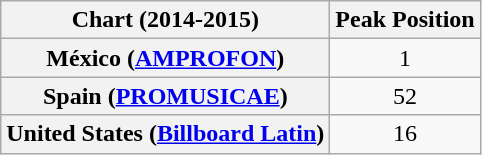<table class="wikitable sortable plainrowheaders" style="text-align:center">
<tr>
<th>Chart (2014-2015)</th>
<th>Peak Position</th>
</tr>
<tr>
<th scope="row">México (<a href='#'>AMPROFON</a>)</th>
<td style="text-align:center;">1</td>
</tr>
<tr>
<th scope="row">Spain (<a href='#'>PROMUSICAE</a>)</th>
<td>52</td>
</tr>
<tr>
<th scope="row">United States (<a href='#'>Billboard Latin</a>)</th>
<td>16</td>
</tr>
</table>
